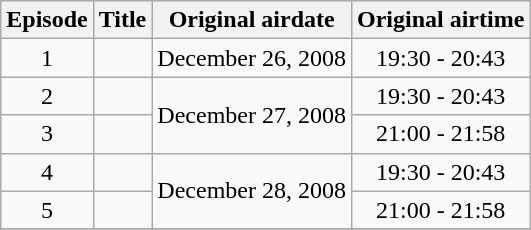<table class="wikitable" style="text-align: center;">
<tr>
<th>Episode</th>
<th>Title</th>
<th>Original airdate</th>
<th>Original airtime</th>
</tr>
<tr>
<td>1</td>
<td></td>
<td>December 26, 2008</td>
<td>19:30 - 20:43</td>
</tr>
<tr>
<td>2</td>
<td></td>
<td rowspan=2>December 27, 2008</td>
<td>19:30 - 20:43</td>
</tr>
<tr>
<td>3</td>
<td></td>
<td>21:00 - 21:58</td>
</tr>
<tr>
<td>4</td>
<td></td>
<td rowspan=2>December 28, 2008</td>
<td>19:30 - 20:43</td>
</tr>
<tr>
<td>5</td>
<td></td>
<td>21:00 - 21:58</td>
</tr>
<tr>
</tr>
</table>
